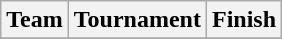<table class="wikitable">
<tr>
<th>Team</th>
<th>Tournament</th>
<th>Finish</th>
</tr>
<tr>
</tr>
</table>
